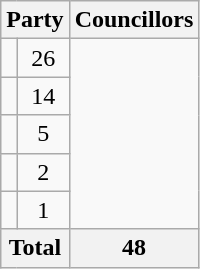<table class="wikitable">
<tr>
<th colspan=2>Party</th>
<th>Councillors</th>
</tr>
<tr>
<td></td>
<td align=center>26</td>
</tr>
<tr>
<td></td>
<td align=center>14</td>
</tr>
<tr>
<td></td>
<td align=center>5</td>
</tr>
<tr>
<td></td>
<td align=center>2</td>
</tr>
<tr>
<td></td>
<td align=center>1</td>
</tr>
<tr>
<th colspan=2>Total</th>
<th align=center>48</th>
</tr>
</table>
